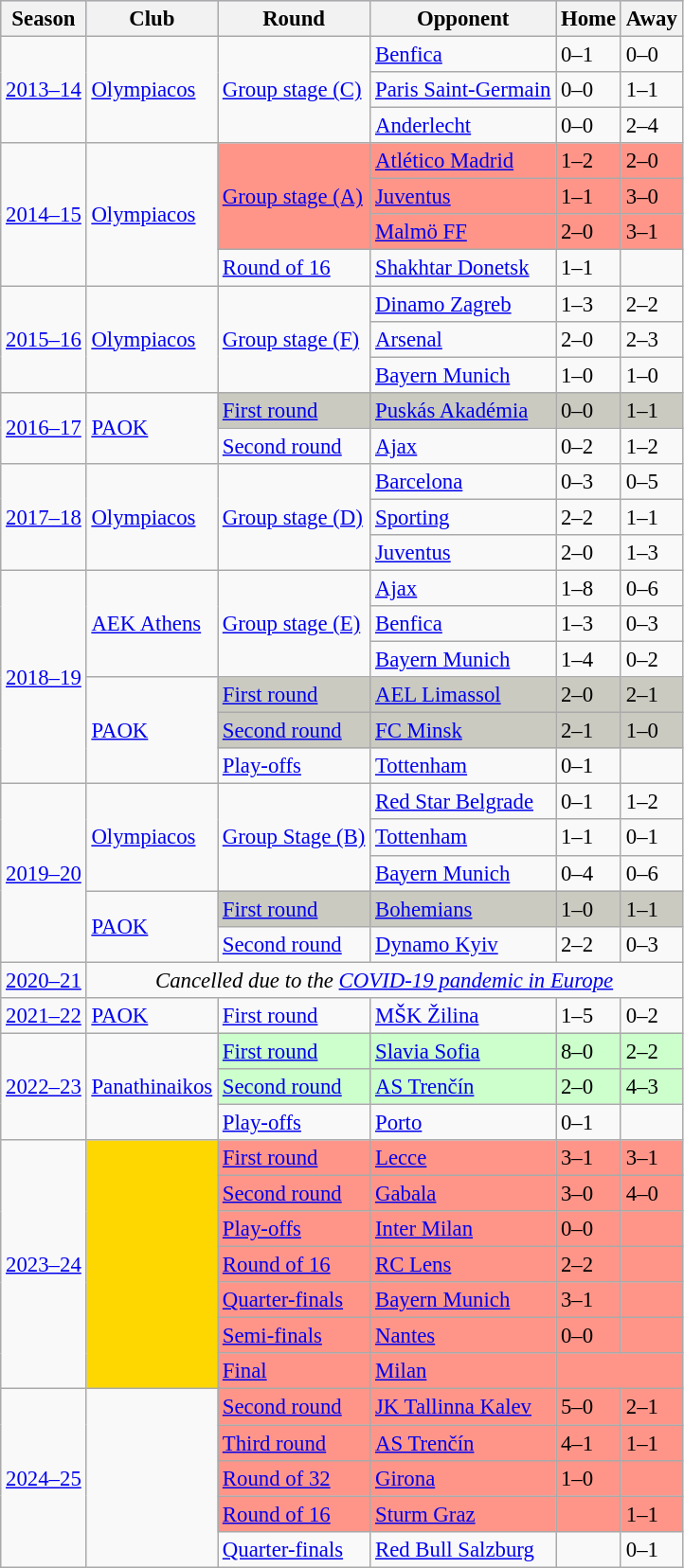<table class="wikitable" style="text-align: left; font-size:95%">
<tr bgcolor="#ccccff">
<th>Season</th>
<th>Club</th>
<th>Round</th>
<th>Opponent</th>
<th>Home</th>
<th>Away</th>
</tr>
<tr>
<td rowspan=3><a href='#'>2013–14</a></td>
<td rowspan=3><a href='#'>Olympiacos</a></td>
<td rowspan=3><a href='#'>Group stage (C)</a></td>
<td> <a href='#'>Benfica</a></td>
<td>0–1</td>
<td>0–0</td>
</tr>
<tr>
<td> <a href='#'>Paris Saint-Germain</a></td>
<td>0–0</td>
<td>1–1</td>
</tr>
<tr>
<td> <a href='#'>Anderlecht</a></td>
<td>0–0</td>
<td>2–4</td>
</tr>
<tr>
<td rowspan=4><a href='#'>2014–15</a></td>
<td rowspan=4><a href='#'>Olympiacos</a></td>
<td rowspan=3 style="background-color:#FF9589"><a href='#'>Group stage (A)</a></td>
<td style="background-color:#FF9589"> <a href='#'>Atlético Madrid</a></td>
<td style="background-color:#FF9589">1–2</td>
<td style="background-color:#FF9589">2–0</td>
</tr>
<tr>
<td style="background-color:#FF9589"> <a href='#'>Juventus</a></td>
<td style="background-color:#FF9589">1–1</td>
<td style="background-color:#FF9589">3–0</td>
</tr>
<tr>
<td style="background-color:#FF9589"> <a href='#'>Malmö FF</a></td>
<td style="background-color:#FF9589">2–0</td>
<td style="background-color:#FF9589">3–1</td>
</tr>
<tr>
<td><a href='#'>Round of 16</a></td>
<td> <a href='#'>Shakhtar Donetsk</a></td>
<td>1–1 </td>
<td></td>
</tr>
<tr>
<td rowspan=3><a href='#'>2015–16</a></td>
<td rowspan=3><a href='#'>Olympiacos</a></td>
<td rowspan=3><a href='#'>Group stage (F)</a></td>
<td> <a href='#'>Dinamo Zagreb</a></td>
<td>1–3</td>
<td>2–2</td>
</tr>
<tr>
<td> <a href='#'>Arsenal</a></td>
<td>2–0</td>
<td>2–3</td>
</tr>
<tr>
<td> <a href='#'>Bayern Munich</a></td>
<td>1–0</td>
<td>1–0</td>
</tr>
<tr>
<td rowspan=2><a href='#'>2016–17</a></td>
<td rowspan=2><a href='#'>PAOK</a></td>
<td style="background-color:#CACAC1"><a href='#'>First round</a></td>
<td style="background-color:#CACAC1"> <a href='#'>Puskás Akadémia</a></td>
<td style="background-color:#CACAC1">0–0</td>
<td style="background-color:#CACAC1">1–1</td>
</tr>
<tr>
<td><a href='#'>Second round</a></td>
<td> <a href='#'>Ajax</a></td>
<td>0–2</td>
<td>1–2</td>
</tr>
<tr>
<td rowspan=3><a href='#'>2017–18</a></td>
<td rowspan=3><a href='#'>Olympiacos</a></td>
<td rowspan=3><a href='#'>Group stage (D)</a></td>
<td> <a href='#'>Barcelona</a></td>
<td>0–3</td>
<td>0–5</td>
</tr>
<tr>
<td> <a href='#'>Sporting</a></td>
<td>2–2</td>
<td>1–1</td>
</tr>
<tr>
<td> <a href='#'>Juventus</a></td>
<td>2–0</td>
<td>1–3</td>
</tr>
<tr>
<td rowspan="6"><a href='#'>2018–19</a></td>
<td rowspan="3"><a href='#'>AEK Athens</a></td>
<td rowspan="3"><a href='#'>Group stage (E)</a></td>
<td> <a href='#'>Ajax</a></td>
<td>1–8</td>
<td>0–6</td>
</tr>
<tr>
<td> <a href='#'>Benfica</a></td>
<td>1–3</td>
<td>0–3</td>
</tr>
<tr>
<td> <a href='#'>Bayern Munich</a></td>
<td>1–4</td>
<td>0–2</td>
</tr>
<tr>
<td rowspan="3"><a href='#'>PAOK</a></td>
<td style="background-color:#CACAC1"><a href='#'>First round</a></td>
<td style="background-color:#CACAC1"> <a href='#'>AEL Limassol</a></td>
<td style="background-color:#CACAC1">2–0</td>
<td style="background-color:#CACAC1">2–1</td>
</tr>
<tr>
<td style="background-color:#CACAC1"><a href='#'>Second round</a></td>
<td style="background-color:#CACAC1"> <a href='#'>FC Minsk</a></td>
<td style="background-color:#CACAC1">2–1</td>
<td style="background-color:#CACAC1">1–0</td>
</tr>
<tr>
<td><a href='#'>Play-offs</a></td>
<td> <a href='#'>Tottenham</a></td>
<td>0–1</td>
<td></td>
</tr>
<tr>
<td rowspan="5"><a href='#'>2019–20</a></td>
<td rowspan="3"><a href='#'>Olympiacos</a></td>
<td rowspan="3"><a href='#'>Group Stage (B)</a></td>
<td> <a href='#'>Red Star Belgrade</a></td>
<td>0–1</td>
<td>1–2</td>
</tr>
<tr>
<td> <a href='#'>Tottenham</a></td>
<td>1–1</td>
<td>0–1</td>
</tr>
<tr>
<td> <a href='#'>Bayern Munich</a></td>
<td>0–4</td>
<td>0–6</td>
</tr>
<tr>
<td rowspan="2"><a href='#'>PAOK</a></td>
<td style="background-color:#CACAC1"><a href='#'>First round</a></td>
<td style="background-color:#CACAC1"> <a href='#'>Bohemians</a></td>
<td style="background-color:#CACAC1">1–0</td>
<td style="background-color:#CACAC1">1–1</td>
</tr>
<tr>
<td><a href='#'>Second round</a></td>
<td> <a href='#'>Dynamo Kyiv</a></td>
<td>2–2</td>
<td>0–3</td>
</tr>
<tr>
<td><a href='#'>2020–21</a></td>
<td colspan=5 style="text-align:center;"><em>Cancelled due to the <a href='#'>COVID-19 pandemic in Europe</a></em></td>
</tr>
<tr>
<td><a href='#'>2021–22</a></td>
<td><a href='#'>PAOK</a></td>
<td><a href='#'>First round</a></td>
<td> <a href='#'>MŠK Žilina</a></td>
<td>1–5</td>
<td>0–2</td>
</tr>
<tr>
<td rowspan=3><a href='#'>2022–23</a></td>
<td rowspan=3><a href='#'>Panathinaikos</a></td>
<td style="background-color:#CFC"><a href='#'>First round</a></td>
<td style="background-color:#CFC"> <a href='#'>Slavia Sofia</a></td>
<td style="background-color:#CFC">8–0</td>
<td style="background-color:#CFC">2–2</td>
</tr>
<tr>
<td style="background-color:#CFC"><a href='#'>Second round</a></td>
<td style="background-color:#CFC"> <a href='#'>AS Trenčín</a></td>
<td style="background-color:#CFC">2–0</td>
<td style="background-color:#CFC">4–3</td>
</tr>
<tr>
<td><a href='#'>Play-offs</a></td>
<td> <a href='#'>Porto</a></td>
<td>0–1</td>
<td></td>
</tr>
<tr>
<td rowspan="7"><a href='#'>2023–24</a></td>
<td rowspan="7" align="center" bgcolor= gold><br></td>
<td style="background-color:#FF9589"><a href='#'>First round</a></td>
<td style="background-color:#FF9589"> <a href='#'>Lecce</a></td>
<td style="background-color:#FF9589">3–1</td>
<td style="background-color:#FF9589">3–1</td>
</tr>
<tr>
<td style="background-color:#FF9589"><a href='#'>Second round</a></td>
<td style="background-color:#FF9589"> <a href='#'>Gabala</a></td>
<td style="background-color:#FF9589">3–0</td>
<td style="background-color:#FF9589">4–0</td>
</tr>
<tr>
<td style="background-color:#FF9589"><a href='#'>Play-offs</a></td>
<td style="background-color:#FF9589"> <a href='#'>Inter Milan</a></td>
<td style="background-color:#FF9589">0–0 </td>
<td style="background-color:#FF9589"></td>
</tr>
<tr>
<td style="background-color:#FF9589"><a href='#'>Round of 16</a></td>
<td style="background-color:#FF9589"> <a href='#'>RC Lens</a></td>
<td style="background-color:#FF9589">2–2 </td>
<td style="background-color:#FF9589"></td>
</tr>
<tr>
<td style="background-color:#FF9589"><a href='#'>Quarter-finals</a></td>
<td style="background-color:#FF9589"> <a href='#'>Bayern Munich</a></td>
<td style="background-color:#FF9589">3–1</td>
<td style="background-color:#FF9589"></td>
</tr>
<tr>
<td style="background-color:#FF9589"><a href='#'>Semi-finals</a></td>
<td style="background-color:#FF9589"> <a href='#'>Nantes</a></td>
<td style="background-color:#FF9589">0–0 </td>
<td style="background-color:#FF9589"></td>
</tr>
<tr>
<td style="background-color:#FF9589"><a href='#'>Final</a></td>
<td style="background-color:#FF9589"> <a href='#'>Milan</a></td>
<td style="background-color:#FF9589"colspan="2"></td>
</tr>
<tr>
<td rowspan=5><a href='#'>2024–25</a></td>
<td rowspan=5></td>
<td style="background-color:#FF9589"><a href='#'>Second round</a></td>
<td style="background-color:#FF9589"> <a href='#'>JK Tallinna Kalev</a></td>
<td style="background-color:#FF9589">5–0</td>
<td style="background-color:#FF9589">2–1</td>
</tr>
<tr>
<td style="background-color:#FF9589"><a href='#'>Third round</a></td>
<td style="background-color:#FF9589"> <a href='#'>AS Trenčín</a></td>
<td style="background-color:#FF9589">4–1</td>
<td style="background-color:#FF9589">1–1</td>
</tr>
<tr>
<td style="background-color:#FF9589"><a href='#'>Round of 32</a></td>
<td style="background-color:#FF9589"> <a href='#'>Girona</a></td>
<td style="background-color:#FF9589">1–0</td>
<td style="background-color:#FF9589"></td>
</tr>
<tr>
<td style="background-color:#FF9589"><a href='#'>Round of 16</a></td>
<td style="background-color:#FF9589"> <a href='#'>Sturm Graz</a></td>
<td style="background-color:#FF9589"></td>
<td style="background-color:#FF9589">1–1 </td>
</tr>
<tr>
<td><a href='#'>Quarter-finals</a></td>
<td> <a href='#'>Red Bull Salzburg</a></td>
<td></td>
<td>0–1</td>
</tr>
</table>
